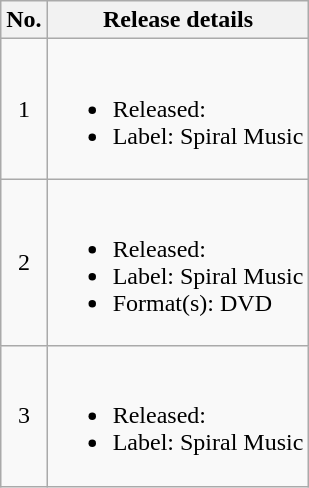<table class="wikitable">
<tr>
<th>No.</th>
<th>Release details</th>
</tr>
<tr>
<td style="text-align:center;">1</td>
<td><br><ul><li>Released: </li><li>Label: Spiral Music</li></ul></td>
</tr>
<tr>
<td style="text-align:center;">2</td>
<td><br><ul><li>Released: </li><li>Label: Spiral Music</li><li>Format(s): DVD</li></ul></td>
</tr>
<tr>
<td style="text-align:center;">3</td>
<td><br><ul><li>Released: </li><li>Label: Spiral Music</li></ul></td>
</tr>
</table>
